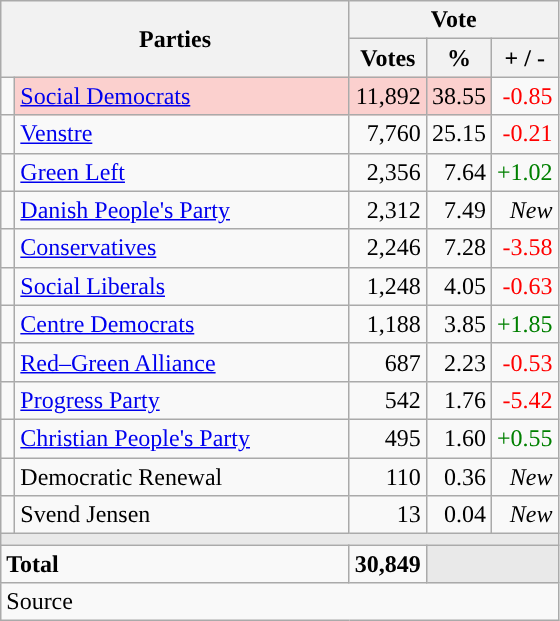<table class="wikitable" style="text-align:right;">
<tr>
<th style="text-align:centre;" rowspan="2" colspan="2" width="225">Parties</th>
<th colspan="3">Vote</th>
</tr>
<tr>
<th width="15">Votes</th>
<th width="15">%</th>
<th width="15">+ / -</th>
</tr>
<tr>
<td width="2" style="color:inherit;background:"></td>
<td bgcolor=#fbd0ce  align="left"><a href='#'>Social Democrats</a></td>
<td bgcolor=#fbd0ce>11,892</td>
<td bgcolor=#fbd0ce>38.55</td>
<td style=color:red;>-0.85</td>
</tr>
<tr>
<td width="2" style="color:inherit;background:"></td>
<td align="left"><a href='#'>Venstre</a></td>
<td>7,760</td>
<td>25.15</td>
<td style=color:red;>-0.21</td>
</tr>
<tr>
<td width="2" style="color:inherit;background:"></td>
<td align="left"><a href='#'>Green Left</a></td>
<td>2,356</td>
<td>7.64</td>
<td style=color:green;>+1.02</td>
</tr>
<tr>
<td width="2" style="color:inherit;background:"></td>
<td align="left"><a href='#'>Danish People's Party</a></td>
<td>2,312</td>
<td>7.49</td>
<td><em>New</em></td>
</tr>
<tr>
<td width="2" style="color:inherit;background:"></td>
<td align="left"><a href='#'>Conservatives</a></td>
<td>2,246</td>
<td>7.28</td>
<td style=color:red;>-3.58</td>
</tr>
<tr>
<td width="2" style="color:inherit;background:"></td>
<td align="left"><a href='#'>Social Liberals</a></td>
<td>1,248</td>
<td>4.05</td>
<td style=color:red;>-0.63</td>
</tr>
<tr>
<td width="2" style="color:inherit;background:"></td>
<td align="left"><a href='#'>Centre Democrats</a></td>
<td>1,188</td>
<td>3.85</td>
<td style=color:green;>+1.85</td>
</tr>
<tr>
<td width="2" style="color:inherit;background:"></td>
<td align="left"><a href='#'>Red–Green Alliance</a></td>
<td>687</td>
<td>2.23</td>
<td style=color:red;>-0.53</td>
</tr>
<tr>
<td width="2" style="color:inherit;background:"></td>
<td align="left"><a href='#'>Progress Party</a></td>
<td>542</td>
<td>1.76</td>
<td style=color:red;>-5.42</td>
</tr>
<tr>
<td width="2" style="color:inherit;background:"></td>
<td align="left"><a href='#'>Christian People's Party</a></td>
<td>495</td>
<td>1.60</td>
<td style=color:green;>+0.55</td>
</tr>
<tr>
<td width="2" style="color:inherit;background:"></td>
<td align="left">Democratic Renewal</td>
<td>110</td>
<td>0.36</td>
<td><em>New</em></td>
</tr>
<tr>
<td width="2" style="color:inherit;background:"></td>
<td align="left">Svend Jensen</td>
<td>13</td>
<td>0.04</td>
<td><em>New</em></td>
</tr>
<tr>
<td colspan="7" bgcolor="#E9E9E9"></td>
</tr>
<tr>
<td align="left" colspan="2"><strong>Total</strong></td>
<td><strong>30,849</strong></td>
<td bgcolor="#E9E9E9" colspan="2"></td>
</tr>
<tr>
<td align="left" colspan="6">Source</td>
</tr>
</table>
